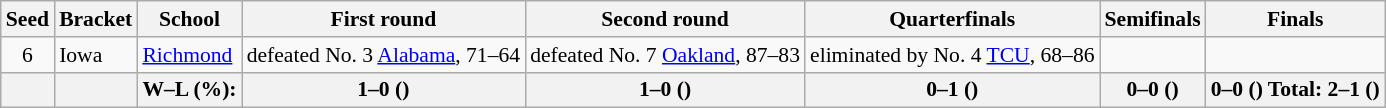<table class="wikitable" style="white-space:nowrap; font-size:90%;">
<tr>
<th>Seed</th>
<th>Bracket</th>
<th>School</th>
<th>First round</th>
<th>Second round</th>
<th>Quarterfinals</th>
<th>Semifinals</th>
<th>Finals</th>
</tr>
<tr>
<td align=center>6</td>
<td>Iowa</td>
<td><a href='#'>Richmond</a></td>
<td>defeated No. 3 <a href='#'>Alabama</a>, 71–64</td>
<td>defeated No. 7 <a href='#'>Oakland</a>, 87–83</td>
<td>eliminated by No. 4 <a href='#'>TCU</a>, 68–86</td>
<td></td>
<td></td>
</tr>
<tr>
<th></th>
<th></th>
<th>W–L (%):</th>
<th>1–0 ()</th>
<th>1–0 ()</th>
<th>0–1 ()</th>
<th>0–0 ()</th>
<th>0–0 () Total: 2–1 ()</th>
</tr>
</table>
